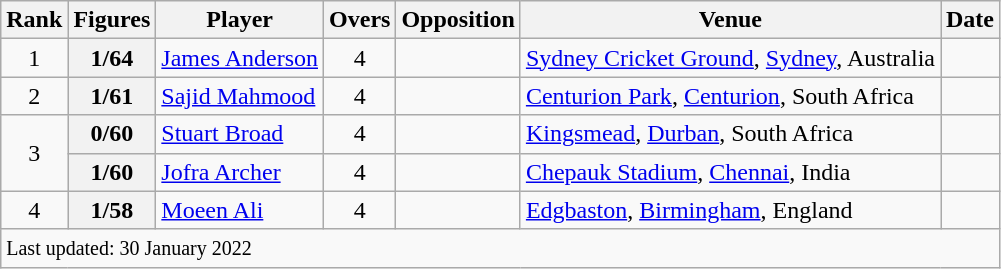<table class="wikitable plainrowheaders">
<tr>
<th scope=col>Rank</th>
<th scope=col>Figures</th>
<th scope=col>Player</th>
<th scope=col>Overs</th>
<th scope=col>Opposition</th>
<th scope=col>Venue</th>
<th scope=col>Date</th>
</tr>
<tr>
<td align=center>1</td>
<th scope=row style=text-align:center;>1/64</th>
<td><a href='#'>James Anderson</a></td>
<td align=center>4</td>
<td></td>
<td><a href='#'>Sydney Cricket Ground</a>, <a href='#'>Sydney</a>, Australia</td>
<td></td>
</tr>
<tr>
<td align=center>2</td>
<th scope=row style=text-align:center;>1/61</th>
<td><a href='#'>Sajid Mahmood</a></td>
<td align=center>4</td>
<td></td>
<td><a href='#'>Centurion Park</a>, <a href='#'>Centurion</a>, South Africa</td>
<td></td>
</tr>
<tr>
<td align=center rowspan=2>3</td>
<th scope=row style=text-align:center;>0/60</th>
<td><a href='#'>Stuart Broad</a></td>
<td align=center>4</td>
<td></td>
<td><a href='#'>Kingsmead</a>, <a href='#'>Durban</a>, South Africa</td>
<td> </td>
</tr>
<tr>
<th scope=row style=text-align:center;>1/60</th>
<td><a href='#'>Jofra Archer</a></td>
<td align=center>4</td>
<td></td>
<td><a href='#'>Chepauk Stadium</a>, <a href='#'>Chennai</a>, India</td>
<td></td>
</tr>
<tr>
<td align=center>4</td>
<th scope=row style=text-align:center;>1/58</th>
<td><a href='#'>Moeen Ali</a></td>
<td align=center>4</td>
<td></td>
<td><a href='#'>Edgbaston</a>, <a href='#'>Birmingham</a>, England</td>
<td></td>
</tr>
<tr>
<td colspan=7><small>Last updated: 30 January 2022</small></td>
</tr>
</table>
